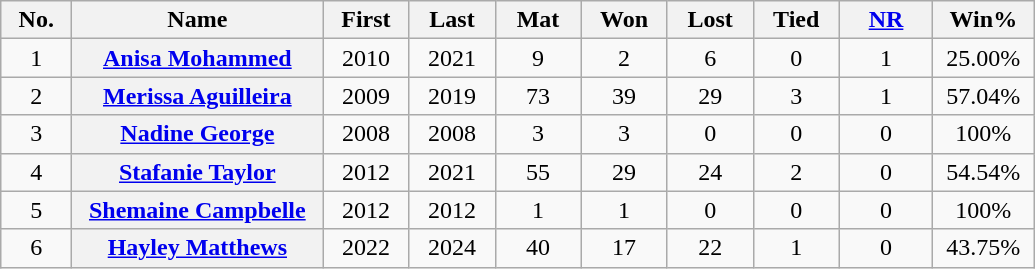<table class="wikitable plainrowheaders">
<tr>
<th width="40" scope="col">No.</th>
<th width="160" scope="col">Name</th>
<th width="50" scope="col">First</th>
<th width="50" scope="col">Last</th>
<th width="50" scope="col">Mat</th>
<th width="50" scope="col">Won</th>
<th width="50" scope="col">Lost</th>
<th width="50" scope="col">Tied</th>
<th width="55" scope="col"><a href='#'>NR</a></th>
<th width="60" scope="col">Win%</th>
</tr>
<tr align=center>
<td>1</td>
<th align=left scope="row"><a href='#'>Anisa Mohammed</a></th>
<td>2010</td>
<td>2021</td>
<td>9</td>
<td>2</td>
<td>6</td>
<td>0</td>
<td>1</td>
<td>25.00%</td>
</tr>
<tr align=center>
<td>2</td>
<th align=left scope="row"><a href='#'>Merissa Aguilleira</a></th>
<td>2009</td>
<td>2019</td>
<td>73</td>
<td>39</td>
<td>29</td>
<td>3</td>
<td>1</td>
<td>57.04%</td>
</tr>
<tr align=center>
<td>3</td>
<th align=left scope="row"><a href='#'>Nadine George</a></th>
<td>2008</td>
<td>2008</td>
<td>3</td>
<td>3</td>
<td>0</td>
<td>0</td>
<td>0</td>
<td>100%</td>
</tr>
<tr align=center>
<td>4</td>
<th align=left scope="row"><a href='#'>Stafanie Taylor</a></th>
<td>2012</td>
<td>2021</td>
<td>55</td>
<td>29</td>
<td>24</td>
<td>2</td>
<td>0</td>
<td>54.54%</td>
</tr>
<tr align=center>
<td>5</td>
<th align=left scope="row"><a href='#'>Shemaine Campbelle</a></th>
<td>2012</td>
<td>2012</td>
<td>1</td>
<td>1</td>
<td>0</td>
<td>0</td>
<td>0</td>
<td>100%</td>
</tr>
<tr align=center>
<td>6</td>
<th align=left scope="row"><a href='#'>Hayley Matthews</a></th>
<td>2022</td>
<td>2024</td>
<td>40</td>
<td>17</td>
<td>22</td>
<td>1</td>
<td>0</td>
<td>43.75%</td>
</tr>
</table>
